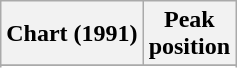<table class="wikitable sortable plainrowheaders" style="text-align:center">
<tr>
<th>Chart (1991)</th>
<th>Peak<br>position</th>
</tr>
<tr>
</tr>
<tr>
</tr>
</table>
